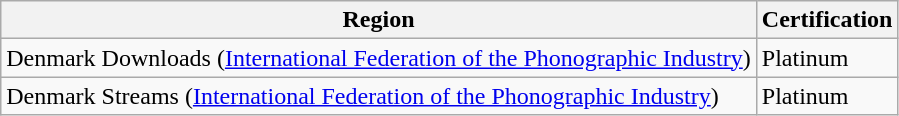<table class="wikitable sortable">
<tr>
<th>Region</th>
<th>Certification</th>
</tr>
<tr>
<td>Denmark Downloads (<a href='#'>International Federation of the Phonographic Industry</a>)</td>
<td>Platinum</td>
</tr>
<tr>
<td>Denmark Streams (<a href='#'>International Federation of the Phonographic Industry</a>)</td>
<td>Platinum</td>
</tr>
</table>
